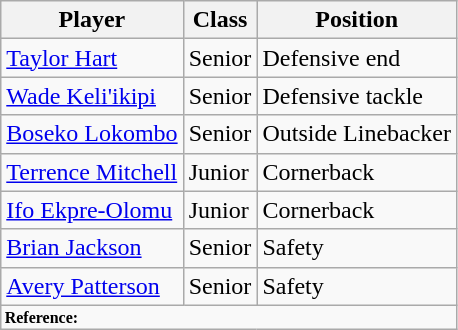<table class="wikitable">
<tr>
<th>Player</th>
<th>Class</th>
<th>Position</th>
</tr>
<tr>
<td><a href='#'>Taylor Hart</a></td>
<td>Senior</td>
<td>Defensive end</td>
</tr>
<tr>
<td><a href='#'>Wade Keli'ikipi</a></td>
<td>Senior</td>
<td>Defensive tackle</td>
</tr>
<tr>
<td><a href='#'>Boseko Lokombo</a></td>
<td>Senior</td>
<td>Outside Linebacker</td>
</tr>
<tr>
<td><a href='#'>Terrence Mitchell</a></td>
<td>Junior</td>
<td>Cornerback</td>
</tr>
<tr>
<td><a href='#'>Ifo Ekpre-Olomu</a></td>
<td>Junior</td>
<td>Cornerback</td>
</tr>
<tr>
<td><a href='#'>Brian Jackson</a></td>
<td>Senior</td>
<td>Safety</td>
</tr>
<tr>
<td><a href='#'>Avery Patterson</a></td>
<td>Senior</td>
<td>Safety</td>
</tr>
<tr>
<td colspan="3"  style="font-size:8pt; text-align:left;"><strong>Reference:</strong></td>
</tr>
</table>
